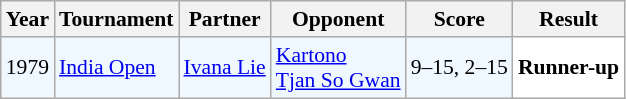<table class="sortable wikitable" style="font-size: 90%">
<tr>
<th>Year</th>
<th>Tournament</th>
<th>Partner</th>
<th>Opponent</th>
<th>Score</th>
<th>Result</th>
</tr>
<tr style="background:#f0f8ff;">
<td align="center">1979</td>
<td align="left"><a href='#'>India Open</a></td>
<td align="left"> <a href='#'>Ivana Lie</a></td>
<td align="left"> <a href='#'>Kartono</a><br> <a href='#'>Tjan So Gwan</a></td>
<td align="left">9–15, 2–15</td>
<td style="text-align:left; background:white"> <strong>Runner-up</strong></td>
</tr>
</table>
